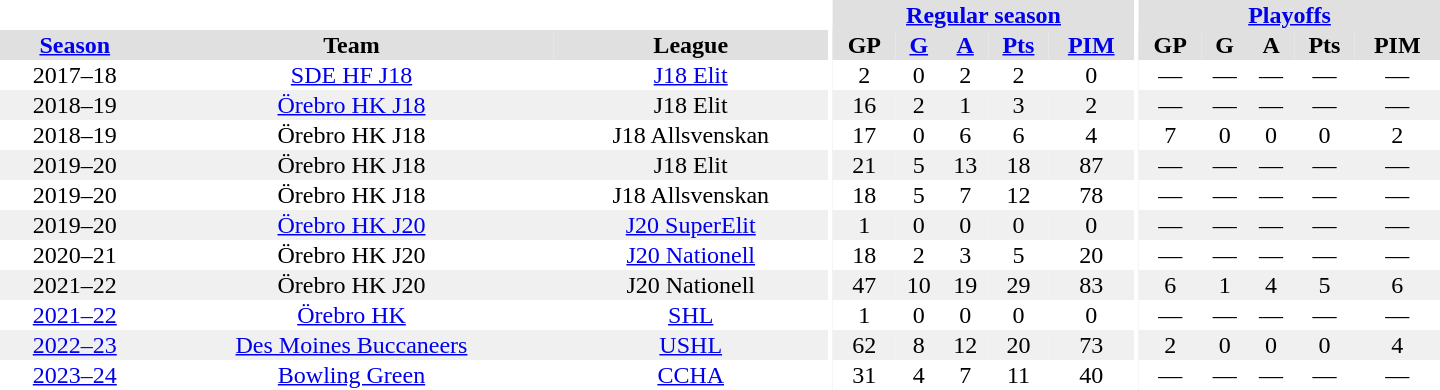<table border="0" cellpadding="1" cellspacing="0" style="text-align:center; width:60em">
<tr bgcolor="#e0e0e0">
<th colspan="3" bgcolor="#ffffff"></th>
<th rowspan="99" bgcolor="#ffffff"></th>
<th colspan="5"><a href='#'>Regular season</a></th>
<th rowspan="99" bgcolor="#ffffff"></th>
<th colspan="5"><a href='#'>Playoffs</a></th>
</tr>
<tr bgcolor="#e0e0e0">
<th><a href='#'>Season</a></th>
<th>Team</th>
<th>League</th>
<th>GP</th>
<th><a href='#'>G</a></th>
<th><a href='#'>A</a></th>
<th><a href='#'>Pts</a></th>
<th><a href='#'>PIM</a></th>
<th>GP</th>
<th>G</th>
<th>A</th>
<th>Pts</th>
<th>PIM</th>
</tr>
<tr>
<td>2017–18</td>
<td><a href='#'>SDE HF J18</a></td>
<td><a href='#'>J18 Elit</a></td>
<td>2</td>
<td>0</td>
<td>2</td>
<td>2</td>
<td>0</td>
<td>—</td>
<td>—</td>
<td>—</td>
<td>—</td>
<td>—</td>
</tr>
<tr bgcolor=f0f0f0>
<td>2018–19</td>
<td><a href='#'>Örebro HK J18</a></td>
<td>J18 Elit</td>
<td>16</td>
<td>2</td>
<td>1</td>
<td>3</td>
<td>2</td>
<td>—</td>
<td>—</td>
<td>—</td>
<td>—</td>
<td>—</td>
</tr>
<tr>
<td>2018–19</td>
<td>Örebro HK J18</td>
<td>J18 Allsvenskan</td>
<td>17</td>
<td>0</td>
<td>6</td>
<td>6</td>
<td>4</td>
<td>7</td>
<td>0</td>
<td>0</td>
<td>0</td>
<td>2</td>
</tr>
<tr bgcolor=f0f0f0>
<td>2019–20</td>
<td>Örebro HK J18</td>
<td>J18 Elit</td>
<td>21</td>
<td>5</td>
<td>13</td>
<td>18</td>
<td>87</td>
<td>—</td>
<td>—</td>
<td>—</td>
<td>—</td>
<td>—</td>
</tr>
<tr>
<td>2019–20</td>
<td>Örebro HK J18</td>
<td>J18 Allsvenskan</td>
<td>18</td>
<td>5</td>
<td>7</td>
<td>12</td>
<td>78</td>
<td>—</td>
<td>—</td>
<td>—</td>
<td>—</td>
<td>—</td>
</tr>
<tr bgcolor=f0f0f0>
<td>2019–20</td>
<td><a href='#'>Örebro HK J20</a></td>
<td><a href='#'>J20 SuperElit</a></td>
<td>1</td>
<td>0</td>
<td>0</td>
<td>0</td>
<td>0</td>
<td>—</td>
<td>—</td>
<td>—</td>
<td>—</td>
<td>—</td>
</tr>
<tr>
<td>2020–21</td>
<td>Örebro HK J20</td>
<td><a href='#'>J20 Nationell</a></td>
<td>18</td>
<td>2</td>
<td>3</td>
<td>5</td>
<td>20</td>
<td>—</td>
<td>—</td>
<td>—</td>
<td>—</td>
<td>—</td>
</tr>
<tr bgcolor=f0f0f0>
<td>2021–22</td>
<td>Örebro HK J20</td>
<td>J20 Nationell</td>
<td>47</td>
<td>10</td>
<td>19</td>
<td>29</td>
<td>83</td>
<td>6</td>
<td>1</td>
<td>4</td>
<td>5</td>
<td>6</td>
</tr>
<tr>
<td><a href='#'>2021–22</a></td>
<td><a href='#'>Örebro HK</a></td>
<td><a href='#'>SHL</a></td>
<td>1</td>
<td>0</td>
<td>0</td>
<td>0</td>
<td>0</td>
<td>—</td>
<td>—</td>
<td>—</td>
<td>—</td>
<td>—</td>
</tr>
<tr bgcolor=f0f0f0>
<td><a href='#'>2022–23</a></td>
<td><a href='#'>Des Moines Buccaneers</a></td>
<td><a href='#'>USHL</a></td>
<td>62</td>
<td>8</td>
<td>12</td>
<td>20</td>
<td>73</td>
<td>2</td>
<td>0</td>
<td>0</td>
<td>0</td>
<td>4</td>
</tr>
<tr>
<td><a href='#'>2023–24</a></td>
<td><a href='#'>Bowling Green</a></td>
<td><a href='#'>CCHA</a></td>
<td>31</td>
<td>4</td>
<td>7</td>
<td>11</td>
<td>40</td>
<td>—</td>
<td>—</td>
<td>—</td>
<td>—</td>
<td>—</td>
</tr>
</table>
